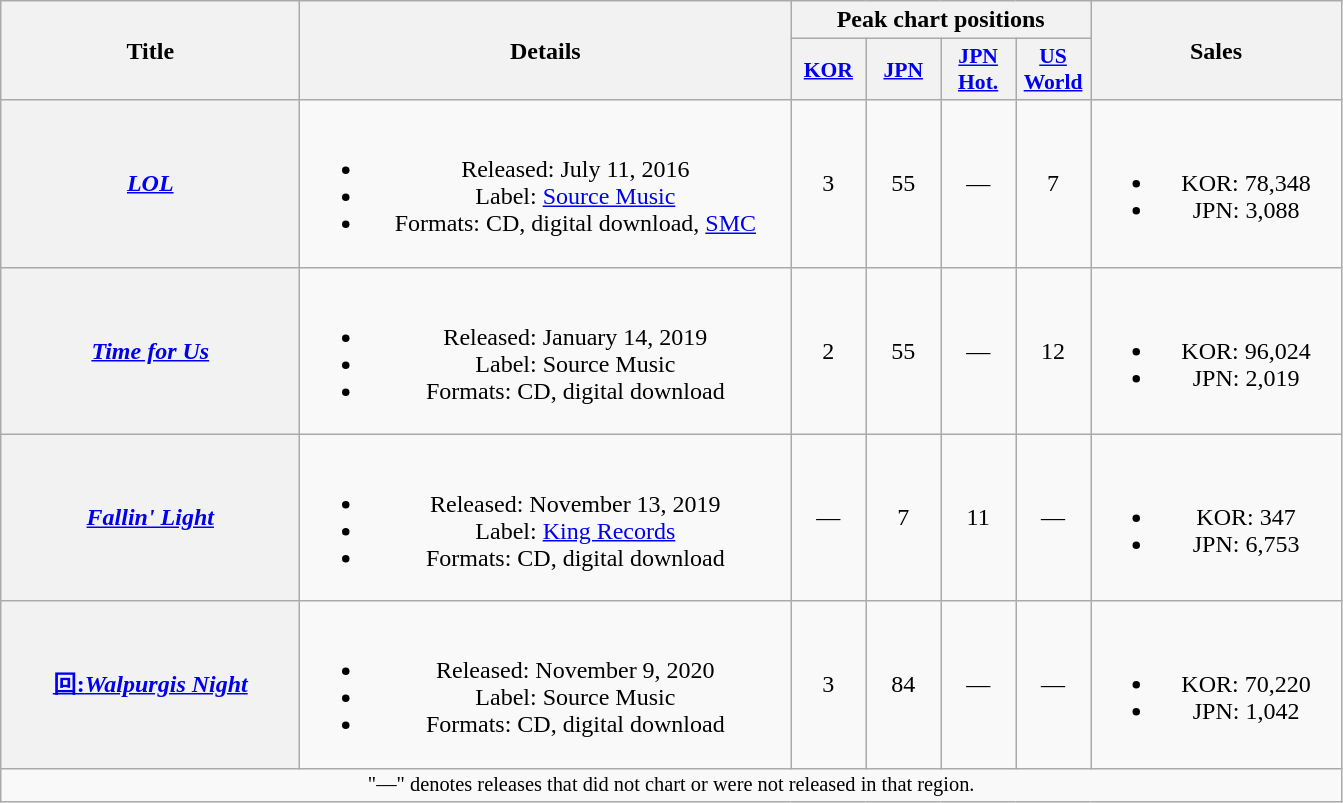<table class="wikitable plainrowheaders" style="text-align:center">
<tr>
<th scope="col" rowspan="2" style="width:12em">Title</th>
<th scope="col" rowspan="2" style="width:20em">Details</th>
<th scope="col" colspan="4">Peak chart positions</th>
<th scope="col" rowspan="2" style="width:10em">Sales</th>
</tr>
<tr>
<th scope="col" style="width:3em;font-size:90%"><a href='#'>KOR</a><br></th>
<th scope="col" style="width:3em;font-size:90%"><a href='#'>JPN</a><br></th>
<th scope="col" style="width:3em;font-size:90%"><a href='#'>JPN Hot.</a><br></th>
<th scope="col" style="width:3em;font-size:90%"><a href='#'>US<br>World</a><br></th>
</tr>
<tr>
<th scope="row"><em><a href='#'>LOL</a></em></th>
<td><br><ul><li>Released: July 11, 2016</li><li>Label: <a href='#'>Source Music</a></li><li>Formats: CD, digital download, <a href='#'>SMC</a></li></ul></td>
<td>3</td>
<td>55</td>
<td>—</td>
<td>7</td>
<td><br><ul><li>KOR: 78,348</li><li>JPN: 3,088</li></ul></td>
</tr>
<tr>
<th scope="row"><em><a href='#'>Time for Us</a></em></th>
<td><br><ul><li>Released: January 14, 2019</li><li>Label: Source Music</li><li>Formats: CD, digital download</li></ul></td>
<td>2</td>
<td>55</td>
<td>—</td>
<td>12</td>
<td><br><ul><li>KOR: 96,024</li><li>JPN: 2,019</li></ul></td>
</tr>
<tr>
<th scope="row"><em><a href='#'>Fallin' Light</a></em></th>
<td><br><ul><li>Released: November 13, 2019</li><li>Label: <a href='#'>King Records</a></li><li>Formats: CD, digital download</li></ul></td>
<td>—</td>
<td>7</td>
<td>11</td>
<td>—</td>
<td><br><ul><li>KOR: 347</li><li>JPN: 6,753</li></ul></td>
</tr>
<tr>
<th scope="row"><a href='#'>回:<em>Walpurgis Night</em></a></th>
<td><br><ul><li>Released: November 9, 2020</li><li>Label: Source Music</li><li>Formats: CD, digital download</li></ul></td>
<td>3</td>
<td>84</td>
<td>—</td>
<td>—</td>
<td><br><ul><li>KOR: 70,220</li><li>JPN: 1,042</li></ul></td>
</tr>
<tr>
<td colspan="7" style="font-size:85%">"—" denotes releases that did not chart or were not released in that region.</td>
</tr>
</table>
